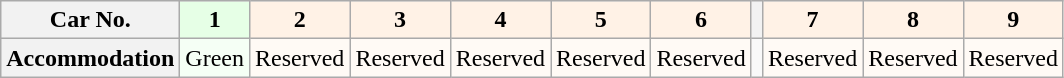<table class="wikitable">
<tr>
<th>Car No.</th>
<th style="background: #E6FFE6">1</th>
<th style="background: #FFF2E6">2</th>
<th style="background: #FFF2E6">3</th>
<th style="background: #FFF2E6">4</th>
<th style="background: #FFF2E6">5</th>
<th style="background: #FFF2E6">6</th>
<th></th>
<th style="background: #FFF2E6">7</th>
<th style="background: #FFF2E6">8</th>
<th style="background: #FFF2E6">9</th>
</tr>
<tr>
<th>Accommodation</th>
<td style="background: #F5FFF5">Green</td>
<td style="background: #FFFAF5">Reserved</td>
<td style="background: #FFFAF5">Reserved</td>
<td style="background: #FFFAF5">Reserved</td>
<td style="background: #FFFAF5">Reserved</td>
<td style="background: #FFFAF5">Reserved</td>
<td></td>
<td style="background: #FFFAF5">Reserved</td>
<td style="background: #FFFAF5">Reserved</td>
<td style="background: #FFFAF5">Reserved</td>
</tr>
</table>
